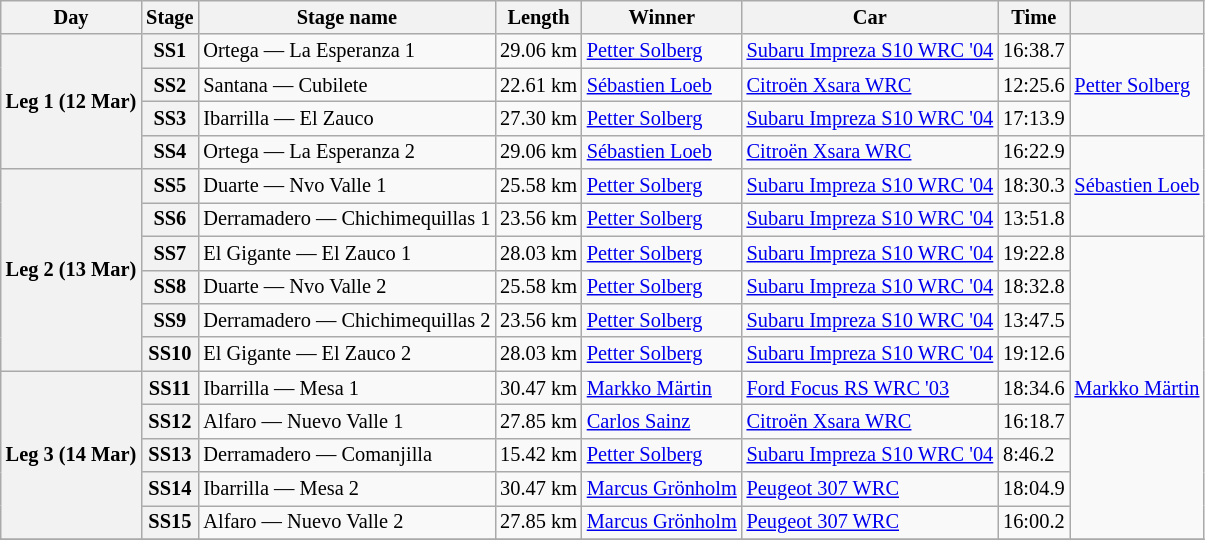<table class="wikitable" style="font-size: 85%;">
<tr>
<th>Day</th>
<th>Stage</th>
<th>Stage name</th>
<th>Length</th>
<th>Winner</th>
<th>Car</th>
<th>Time</th>
<th></th>
</tr>
<tr>
<th rowspan="4">Leg 1 (12 Mar)</th>
<th>SS1</th>
<td>Ortega — La Esperanza 1</td>
<td align="center">29.06 km</td>
<td> <a href='#'>Petter Solberg</a></td>
<td><a href='#'>Subaru Impreza S10 WRC '04</a></td>
<td>16:38.7</td>
<td rowspan="3"> <a href='#'>Petter Solberg</a></td>
</tr>
<tr>
<th>SS2</th>
<td>Santana — Cubilete</td>
<td align="center">22.61 km</td>
<td> <a href='#'>Sébastien Loeb</a></td>
<td><a href='#'>Citroën Xsara WRC</a></td>
<td>12:25.6</td>
</tr>
<tr>
<th>SS3</th>
<td>Ibarrilla — El Zauco</td>
<td align="center">27.30 km</td>
<td> <a href='#'>Petter Solberg</a></td>
<td><a href='#'>Subaru Impreza S10 WRC '04</a></td>
<td>17:13.9</td>
</tr>
<tr>
<th>SS4</th>
<td>Ortega — La Esperanza 2</td>
<td align="center">29.06 km</td>
<td> <a href='#'>Sébastien Loeb</a></td>
<td><a href='#'>Citroën Xsara WRC</a></td>
<td>16:22.9</td>
<td rowspan="3"> <a href='#'>Sébastien Loeb</a></td>
</tr>
<tr>
<th rowspan="6">Leg 2 (13 Mar)</th>
<th>SS5</th>
<td>Duarte — Nvo Valle 1</td>
<td align="center">25.58 km</td>
<td> <a href='#'>Petter Solberg</a></td>
<td><a href='#'>Subaru Impreza S10 WRC '04</a></td>
<td>18:30.3</td>
</tr>
<tr>
<th>SS6</th>
<td>Derramadero — Chichimequillas 1</td>
<td align="center">23.56 km</td>
<td> <a href='#'>Petter Solberg</a></td>
<td><a href='#'>Subaru Impreza S10 WRC '04</a></td>
<td>13:51.8</td>
</tr>
<tr>
<th>SS7</th>
<td>El Gigante — El Zauco 1</td>
<td align="center">28.03 km</td>
<td> <a href='#'>Petter Solberg</a></td>
<td><a href='#'>Subaru Impreza S10 WRC '04</a></td>
<td>19:22.8</td>
<td rowspan="9"> <a href='#'>Markko Märtin</a></td>
</tr>
<tr>
<th>SS8</th>
<td>Duarte — Nvo Valle 2</td>
<td align="center">25.58 km</td>
<td> <a href='#'>Petter Solberg</a></td>
<td><a href='#'>Subaru Impreza S10 WRC '04</a></td>
<td>18:32.8</td>
</tr>
<tr>
<th>SS9</th>
<td>Derramadero — Chichimequillas 2</td>
<td align="center">23.56 km</td>
<td> <a href='#'>Petter Solberg</a></td>
<td><a href='#'>Subaru Impreza S10 WRC '04</a></td>
<td>13:47.5</td>
</tr>
<tr>
<th>SS10</th>
<td>El Gigante — El Zauco 2</td>
<td align="center">28.03 km</td>
<td> <a href='#'>Petter Solberg</a></td>
<td><a href='#'>Subaru Impreza S10 WRC '04</a></td>
<td>19:12.6</td>
</tr>
<tr>
<th rowspan="5">Leg 3 (14 Mar)</th>
<th>SS11</th>
<td>Ibarrilla — Mesa 1</td>
<td align="center">30.47 km</td>
<td> <a href='#'>Markko Märtin</a></td>
<td><a href='#'>Ford Focus RS WRC '03</a></td>
<td>18:34.6</td>
</tr>
<tr>
<th>SS12</th>
<td>Alfaro — Nuevo Valle 1</td>
<td align="center">27.85 km</td>
<td> <a href='#'>Carlos Sainz</a></td>
<td><a href='#'>Citroën Xsara WRC</a></td>
<td>16:18.7</td>
</tr>
<tr>
<th>SS13</th>
<td>Derramadero — Comanjilla</td>
<td align="center">15.42 km</td>
<td> <a href='#'>Petter Solberg</a></td>
<td><a href='#'>Subaru Impreza S10 WRC '04</a></td>
<td>8:46.2</td>
</tr>
<tr>
<th>SS14</th>
<td>Ibarrilla — Mesa 2</td>
<td align="center">30.47 km</td>
<td> <a href='#'>Marcus Grönholm</a></td>
<td><a href='#'>Peugeot 307 WRC</a></td>
<td>18:04.9</td>
</tr>
<tr>
<th>SS15</th>
<td>Alfaro — Nuevo Valle 2</td>
<td align="center">27.85 km</td>
<td> <a href='#'>Marcus Grönholm</a></td>
<td><a href='#'>Peugeot 307 WRC</a></td>
<td>16:00.2</td>
</tr>
<tr>
</tr>
</table>
